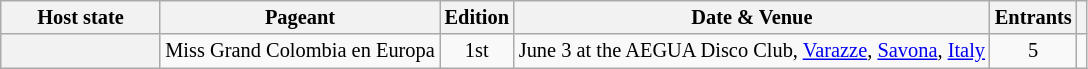<table class="wikitable sortable static-row-numbers" style="font-size: 85%;">
<tr>
<th width=100px class=unsortable>Host state</th>
<th class=unsortable>Pageant</th>
<th class=unsortable>Edition</th>
<th class=unsortable>Date & Venue</th>
<th class=unsortable>Entrants</th>
<th class=unsortable></th>
</tr>
<tr>
<th></th>
<td align=center>Miss Grand Colombia en Europa</td>
<td align=center>1st</td>
<td>June 3 at the AEGUA Disco Club, <a href='#'>Varazze</a>, <a href='#'>Savona</a>, <a href='#'>Italy</a></td>
<td align=center>5</td>
<td align=center></td>
</tr>
</table>
